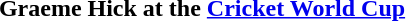<table class="toccolours collapsible collapsed" width=100%>
<tr>
<th><strong>Graeme Hick at the <a href='#'>Cricket World Cup</a></strong></th>
</tr>
<tr>
<td></td>
</tr>
<tr>
<td></td>
</tr>
<tr>
<td></td>
</tr>
<tr>
<td></td>
</tr>
</table>
